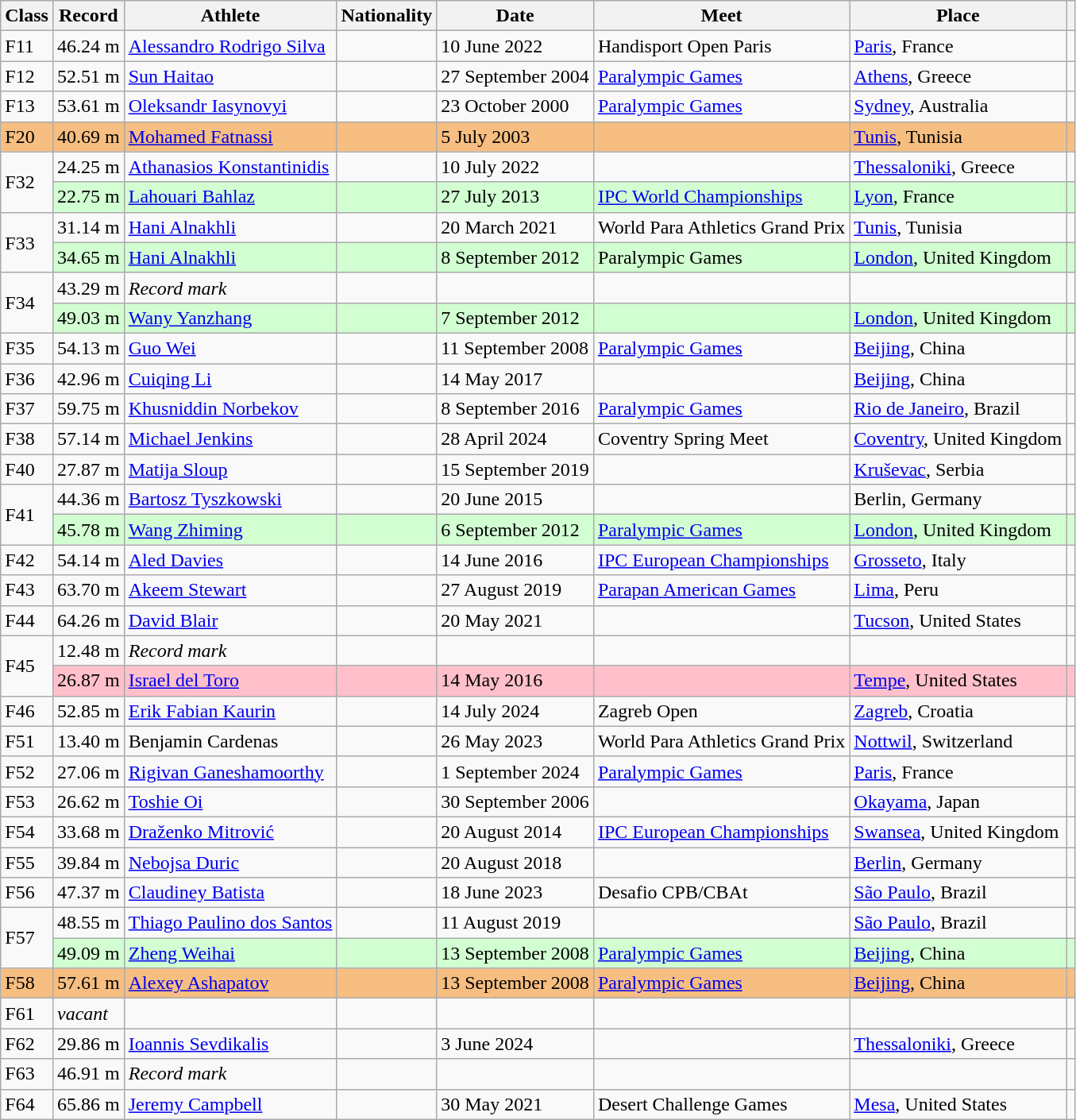<table class="wikitable">
<tr>
<th>Class</th>
<th>Record</th>
<th>Athlete</th>
<th>Nationality</th>
<th>Date</th>
<th>Meet</th>
<th>Place</th>
<th></th>
</tr>
<tr>
<td>F11</td>
<td>46.24 m</td>
<td><a href='#'>Alessandro Rodrigo Silva</a></td>
<td></td>
<td>10 June 2022</td>
<td>Handisport Open Paris</td>
<td><a href='#'>Paris</a>, France</td>
<td></td>
</tr>
<tr>
<td>F12</td>
<td>52.51 m</td>
<td><a href='#'>Sun Haitao</a></td>
<td></td>
<td>27 September 2004</td>
<td><a href='#'>Paralympic Games</a></td>
<td><a href='#'>Athens</a>, Greece</td>
<td></td>
</tr>
<tr>
<td>F13</td>
<td>53.61 m</td>
<td><a href='#'>Oleksandr Iasynovyi</a></td>
<td></td>
<td>23 October 2000</td>
<td><a href='#'>Paralympic Games</a></td>
<td><a href='#'>Sydney</a>, Australia</td>
<td></td>
</tr>
<tr bgcolor=#F7BE81>
<td>F20</td>
<td>40.69 m</td>
<td><a href='#'>Mohamed Fatnassi</a></td>
<td></td>
<td>5 July 2003</td>
<td></td>
<td><a href='#'>Tunis</a>, Tunisia</td>
<td></td>
</tr>
<tr>
<td rowspan="2">F32</td>
<td>24.25 m</td>
<td><a href='#'>Athanasios Konstantinidis</a></td>
<td></td>
<td>10 July 2022</td>
<td></td>
<td><a href='#'>Thessaloniki</a>, Greece</td>
<td></td>
</tr>
<tr bgcolor=#D2FFD2>
<td>22.75 m</td>
<td><a href='#'>Lahouari Bahlaz</a></td>
<td></td>
<td>27 July 2013</td>
<td><a href='#'>IPC World Championships</a></td>
<td><a href='#'>Lyon</a>, France</td>
<td></td>
</tr>
<tr>
<td rowspan="2">F33</td>
<td>31.14 m</td>
<td><a href='#'>Hani Alnakhli</a></td>
<td></td>
<td>20 March 2021</td>
<td>World Para Athletics Grand Prix</td>
<td><a href='#'>Tunis</a>, Tunisia</td>
<td></td>
</tr>
<tr bgcolor=#D2FFD2>
<td>34.65 m</td>
<td><a href='#'>Hani Alnakhli</a></td>
<td></td>
<td>8 September 2012</td>
<td>Paralympic Games</td>
<td><a href='#'>London</a>, United Kingdom</td>
<td></td>
</tr>
<tr>
<td rowspan=2>F34</td>
<td>43.29 m</td>
<td><em>Record mark</em></td>
<td></td>
<td></td>
<td></td>
<td></td>
<td></td>
</tr>
<tr bgcolor=#D2FFD2>
<td>49.03 m</td>
<td><a href='#'>Wany Yanzhang</a></td>
<td></td>
<td>7 September 2012</td>
<td></td>
<td><a href='#'>London</a>, United Kingdom</td>
<td></td>
</tr>
<tr>
<td>F35</td>
<td>54.13 m</td>
<td><a href='#'>Guo Wei</a></td>
<td></td>
<td>11 September 2008</td>
<td><a href='#'>Paralympic Games</a></td>
<td><a href='#'>Beijing</a>, China</td>
<td></td>
</tr>
<tr>
<td>F36</td>
<td>42.96 m</td>
<td><a href='#'>Cuiqing Li</a></td>
<td></td>
<td>14 May 2017</td>
<td></td>
<td><a href='#'>Beijing</a>, China</td>
<td></td>
</tr>
<tr>
<td>F37</td>
<td>59.75 m</td>
<td><a href='#'>Khusniddin Norbekov</a></td>
<td></td>
<td>8 September 2016</td>
<td><a href='#'>Paralympic Games</a></td>
<td><a href='#'>Rio de Janeiro</a>, Brazil</td>
<td></td>
</tr>
<tr>
<td>F38</td>
<td>57.14 m</td>
<td><a href='#'>Michael Jenkins</a></td>
<td></td>
<td>28 April 2024</td>
<td>Coventry Spring Meet</td>
<td><a href='#'>Coventry</a>, United Kingdom</td>
<td></td>
</tr>
<tr>
<td>F40</td>
<td>27.87 m</td>
<td><a href='#'>Matija Sloup</a></td>
<td></td>
<td>15 September 2019</td>
<td></td>
<td><a href='#'>Kruševac</a>, Serbia</td>
<td></td>
</tr>
<tr>
<td rowspan="2">F41</td>
<td>44.36 m</td>
<td><a href='#'>Bartosz Tyszkowski</a></td>
<td></td>
<td>20 June 2015</td>
<td></td>
<td>Berlin, Germany</td>
<td></td>
</tr>
<tr bgcolor=#D2FFD2>
<td>45.78 m</td>
<td><a href='#'>Wang Zhiming</a></td>
<td></td>
<td>6 September 2012</td>
<td><a href='#'>Paralympic Games</a></td>
<td><a href='#'>London</a>, United Kingdom</td>
<td></td>
</tr>
<tr>
<td>F42</td>
<td>54.14 m</td>
<td><a href='#'>Aled Davies</a></td>
<td></td>
<td>14 June 2016</td>
<td><a href='#'>IPC European Championships</a></td>
<td><a href='#'>Grosseto</a>, Italy</td>
<td></td>
</tr>
<tr>
<td>F43</td>
<td>63.70 m</td>
<td><a href='#'>Akeem Stewart</a></td>
<td></td>
<td>27 August 2019</td>
<td><a href='#'>Parapan American Games</a></td>
<td><a href='#'>Lima</a>, Peru</td>
<td></td>
</tr>
<tr>
<td>F44</td>
<td>64.26 m</td>
<td><a href='#'>David Blair</a></td>
<td></td>
<td>20 May 2021</td>
<td></td>
<td><a href='#'>Tucson</a>, United States</td>
<td></td>
</tr>
<tr>
<td rowspan=2>F45</td>
<td>12.48 m</td>
<td><em>Record mark</em></td>
<td></td>
<td></td>
<td></td>
<td></td>
<td></td>
</tr>
<tr style="background:pink">
<td>26.87 m</td>
<td><a href='#'>Israel del Toro</a></td>
<td></td>
<td>14 May 2016</td>
<td></td>
<td><a href='#'>Tempe</a>, United States</td>
<td></td>
</tr>
<tr>
<td>F46</td>
<td>52.85 m</td>
<td><a href='#'>Erik Fabian Kaurin</a></td>
<td></td>
<td>14 July 2024</td>
<td>Zagreb Open</td>
<td><a href='#'>Zagreb</a>, Croatia</td>
<td></td>
</tr>
<tr>
<td>F51</td>
<td>13.40 m</td>
<td>Benjamin Cardenas</td>
<td></td>
<td>26 May 2023</td>
<td>World Para Athletics Grand Prix</td>
<td><a href='#'>Nottwil</a>, Switzerland</td>
<td></td>
</tr>
<tr>
<td>F52</td>
<td>27.06 m</td>
<td><a href='#'>Rigivan Ganeshamoorthy</a></td>
<td></td>
<td>1 September 2024</td>
<td><a href='#'>Paralympic Games</a></td>
<td><a href='#'>Paris</a>, France</td>
<td></td>
</tr>
<tr>
<td>F53</td>
<td>26.62 m</td>
<td><a href='#'>Toshie Oi</a></td>
<td></td>
<td>30 September 2006</td>
<td></td>
<td><a href='#'>Okayama</a>, Japan</td>
<td></td>
</tr>
<tr>
<td>F54</td>
<td>33.68 m</td>
<td><a href='#'>Draženko Mitrović</a></td>
<td></td>
<td>20 August 2014</td>
<td><a href='#'>IPC European Championships</a></td>
<td><a href='#'>Swansea</a>, United Kingdom</td>
<td></td>
</tr>
<tr>
<td>F55</td>
<td>39.84 m</td>
<td><a href='#'>Nebojsa Duric</a></td>
<td></td>
<td>20 August 2018</td>
<td></td>
<td><a href='#'>Berlin</a>, Germany</td>
<td></td>
</tr>
<tr>
<td>F56</td>
<td>47.37 m</td>
<td><a href='#'>Claudiney Batista</a></td>
<td></td>
<td>18 June 2023</td>
<td>Desafio CPB/CBAt</td>
<td><a href='#'>São Paulo</a>, Brazil</td>
<td></td>
</tr>
<tr>
<td rowspan="2">F57</td>
<td>48.55 m</td>
<td><a href='#'>Thiago Paulino dos Santos</a></td>
<td></td>
<td>11 August 2019</td>
<td></td>
<td><a href='#'>São Paulo</a>, Brazil</td>
<td></td>
</tr>
<tr bgcolor=#D2FFD2>
<td>49.09 m</td>
<td><a href='#'>Zheng Weihai</a></td>
<td></td>
<td>13 September 2008</td>
<td><a href='#'>Paralympic Games</a></td>
<td><a href='#'>Beijing</a>, China</td>
<td></td>
</tr>
<tr bgcolor=#F7BE81>
<td>F58</td>
<td>57.61 m</td>
<td><a href='#'>Alexey Ashapatov</a></td>
<td></td>
<td>13 September 2008</td>
<td><a href='#'>Paralympic Games</a></td>
<td><a href='#'>Beijing</a>, China</td>
<td></td>
</tr>
<tr>
<td>F61</td>
<td><em>vacant</em></td>
<td></td>
<td></td>
<td></td>
<td></td>
<td></td>
<td></td>
</tr>
<tr>
<td>F62</td>
<td>29.86 m</td>
<td><a href='#'>Ioannis Sevdikalis</a></td>
<td></td>
<td>3 June 2024</td>
<td></td>
<td><a href='#'>Thessaloniki</a>, Greece</td>
<td></td>
</tr>
<tr>
<td>F63</td>
<td>46.91 m</td>
<td><em>Record mark</em></td>
<td></td>
<td></td>
<td></td>
<td></td>
<td></td>
</tr>
<tr>
<td>F64</td>
<td>65.86 m</td>
<td><a href='#'>Jeremy Campbell</a></td>
<td></td>
<td>30 May 2021</td>
<td>Desert Challenge Games</td>
<td><a href='#'>Mesa</a>, United States</td>
<td></td>
</tr>
</table>
